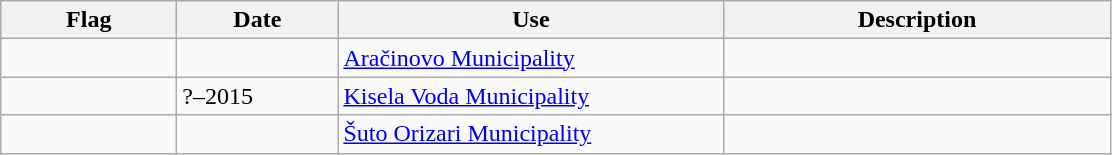<table class="wikitable">
<tr>
<th width="110">Flag</th>
<th width="100">Date</th>
<th width="250">Use</th>
<th width="250">Description</th>
</tr>
<tr>
<td></td>
<td></td>
<td><a href='#'>Aračinovo Municipality</a></td>
<td></td>
</tr>
<tr>
<td></td>
<td>?–2015</td>
<td><a href='#'>Kisela Voda Municipality</a></td>
<td></td>
</tr>
<tr>
<td></td>
<td></td>
<td><a href='#'>Šuto Orizari Municipality</a></td>
<td></td>
</tr>
</table>
